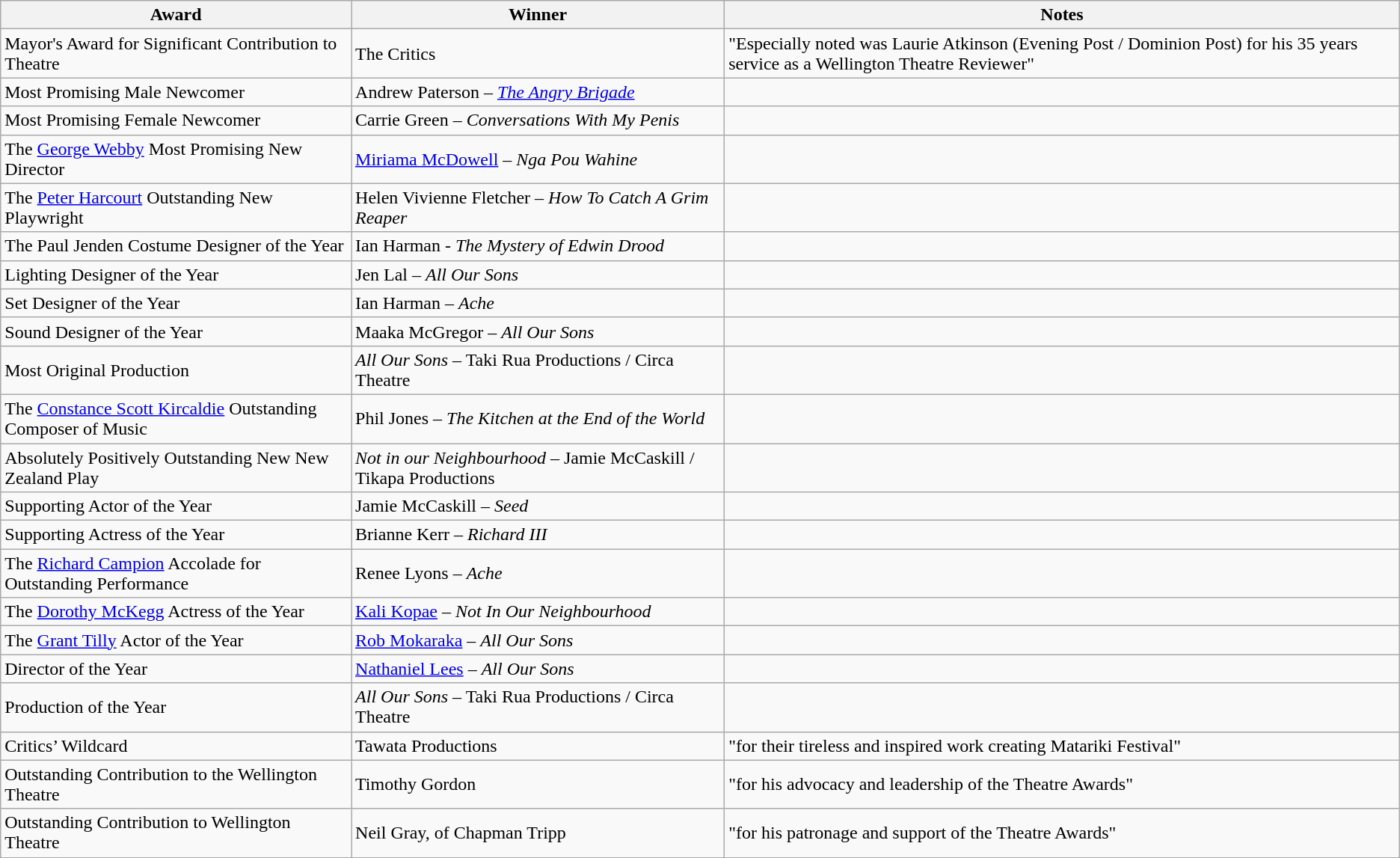<table class="wikitable">
<tr>
<th>Award</th>
<th>Winner</th>
<th>Notes</th>
</tr>
<tr>
<td>Mayor's Award for Significant Contribution to Theatre</td>
<td>The Critics</td>
<td>"Especially noted was Laurie Atkinson (Evening Post / Dominion Post) for his 35 years service as a Wellington Theatre Reviewer"</td>
</tr>
<tr>
<td>Most Promising Male Newcomer</td>
<td>Andrew Paterson – <em><a href='#'>The Angry Brigade</a></em></td>
<td></td>
</tr>
<tr>
<td>Most Promising Female Newcomer</td>
<td>Carrie Green – <em>Conversations With My Penis</em></td>
<td></td>
</tr>
<tr>
<td>The <a href='#'>George Webby</a> Most Promising New Director</td>
<td><a href='#'>Miriama McDowell</a> – <em>Nga Pou Wahine</em></td>
<td></td>
</tr>
<tr>
<td>The <a href='#'>Peter Harcourt</a> Outstanding New Playwright</td>
<td>Helen Vivienne Fletcher – <em>How To Catch A Grim Reaper</em></td>
<td></td>
</tr>
<tr>
<td>The Paul Jenden Costume Designer of the Year</td>
<td>Ian Harman - <em>The Mystery of Edwin Drood</em></td>
<td></td>
</tr>
<tr>
<td>Lighting Designer of the Year</td>
<td>Jen Lal – <em>All Our Sons</em></td>
<td></td>
</tr>
<tr>
<td>Set Designer of the Year</td>
<td>Ian Harman – <em>Ache</em></td>
<td></td>
</tr>
<tr>
<td>Sound Designer of the Year</td>
<td>Maaka McGregor – <em>All Our Sons</em></td>
<td></td>
</tr>
<tr>
<td>Most Original Production</td>
<td><em>All Our Sons</em> – Taki Rua Productions / Circa Theatre</td>
<td></td>
</tr>
<tr>
<td>The <a href='#'>Constance Scott Kircaldie</a> Outstanding Composer of Music</td>
<td>Phil Jones – <em>The Kitchen at the End of the World</em></td>
<td></td>
</tr>
<tr>
<td>Absolutely Positively Outstanding New New Zealand Play</td>
<td><em>Not in our Neighbourhood</em> – Jamie McCaskill / Tikapa Productions</td>
<td></td>
</tr>
<tr>
<td>Supporting Actor of the Year</td>
<td>Jamie McCaskill – <em>Seed</em></td>
<td></td>
</tr>
<tr>
<td>Supporting Actress of the Year</td>
<td>Brianne Kerr – <em>Richard III</em></td>
<td></td>
</tr>
<tr>
<td>The <a href='#'>Richard Campion</a> Accolade for Outstanding Performance</td>
<td>Renee Lyons – <em>Ache</em></td>
<td></td>
</tr>
<tr>
<td>The <a href='#'>Dorothy McKegg</a> Actress of the Year</td>
<td><a href='#'>Kali Kopae</a> – <em>Not In Our Neighbourhood</em></td>
<td></td>
</tr>
<tr>
<td>The <a href='#'>Grant Tilly</a> Actor of the Year</td>
<td><a href='#'>Rob Mokaraka</a> – <em>All Our Sons</em></td>
<td></td>
</tr>
<tr>
<td>Director of the Year</td>
<td><a href='#'>Nathaniel Lees</a> – <em>All Our Sons</em></td>
<td></td>
</tr>
<tr>
<td>Production of the Year</td>
<td><em>All Our Sons</em> – Taki Rua Productions / Circa Theatre</td>
<td></td>
</tr>
<tr>
<td>Critics’ Wildcard</td>
<td>Tawata Productions</td>
<td>"for their tireless and inspired work creating Matariki Festival"</td>
</tr>
<tr>
<td>Outstanding Contribution to the Wellington Theatre</td>
<td>Timothy Gordon</td>
<td>"for his advocacy and leadership of the Theatre Awards"</td>
</tr>
<tr>
<td>Outstanding Contribution to Wellington Theatre</td>
<td>Neil Gray, of Chapman Tripp</td>
<td>"for his patronage and support of the Theatre Awards"</td>
</tr>
</table>
